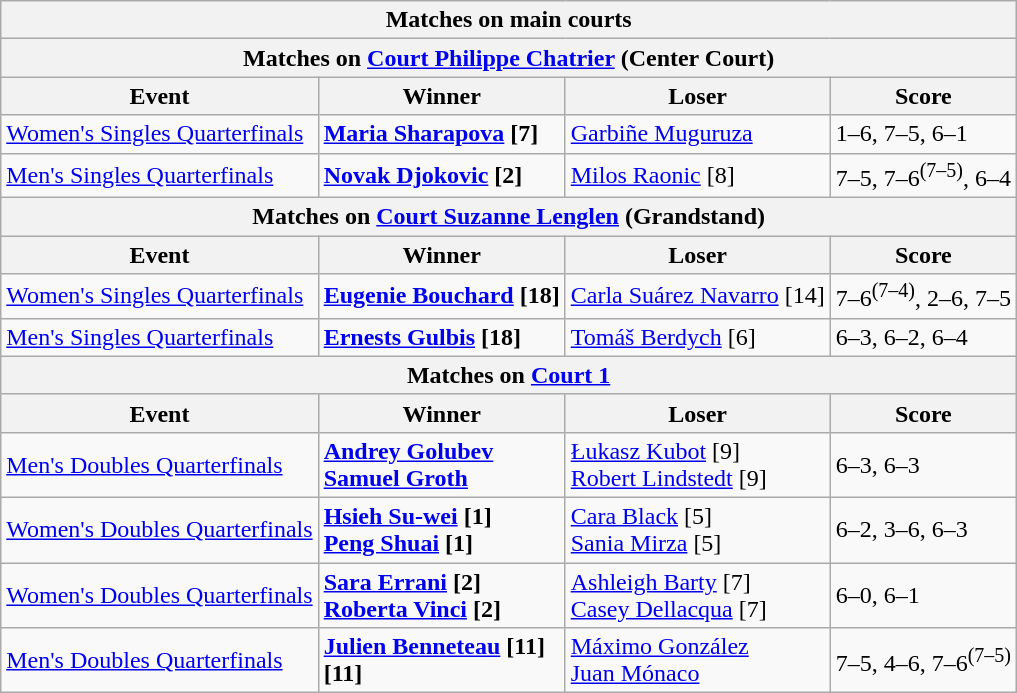<table class="wikitable">
<tr>
<th colspan=4 style=white-space:nowrap>Matches on main courts</th>
</tr>
<tr>
<th colspan=4>Matches on <a href='#'>Court Philippe Chatrier</a> (Center Court)</th>
</tr>
<tr>
<th>Event</th>
<th>Winner</th>
<th>Loser</th>
<th>Score</th>
</tr>
<tr>
<td><a href='#'>Women's Singles Quarterfinals</a></td>
<td><strong> <a href='#'>Maria Sharapova</a> [7]</strong></td>
<td> <a href='#'>Garbiñe Muguruza</a></td>
<td>1–6, 7–5, 6–1</td>
</tr>
<tr>
<td><a href='#'>Men's Singles Quarterfinals</a></td>
<td><strong> <a href='#'>Novak Djokovic</a> [2]</strong></td>
<td> <a href='#'>Milos Raonic</a> [8]</td>
<td>7–5, 7–6<sup>(7–5)</sup>, 6–4</td>
</tr>
<tr>
<th colspan=4>Matches on <a href='#'>Court Suzanne Lenglen</a> (Grandstand)</th>
</tr>
<tr>
<th>Event</th>
<th>Winner</th>
<th>Loser</th>
<th>Score</th>
</tr>
<tr>
<td><a href='#'>Women's Singles Quarterfinals</a></td>
<td><strong> <a href='#'>Eugenie Bouchard</a> [18]</strong></td>
<td> <a href='#'>Carla Suárez Navarro</a> [14]</td>
<td>7–6<sup>(7–4)</sup>, 2–6, 7–5</td>
</tr>
<tr>
<td><a href='#'>Men's Singles Quarterfinals</a></td>
<td><strong> <a href='#'>Ernests Gulbis</a> [18]</strong></td>
<td> <a href='#'>Tomáš Berdych</a> [6]</td>
<td>6–3, 6–2, 6–4</td>
</tr>
<tr>
<th colspan=4>Matches on <a href='#'>Court 1</a></th>
</tr>
<tr>
<th>Event</th>
<th>Winner</th>
<th>Loser</th>
<th>Score</th>
</tr>
<tr>
<td><a href='#'>Men's Doubles Quarterfinals</a></td>
<td><strong> <a href='#'>Andrey Golubev</a><br> <a href='#'>Samuel Groth</a></strong></td>
<td> <a href='#'>Łukasz Kubot</a> [9]<br> <a href='#'>Robert Lindstedt</a> [9]</td>
<td>6–3, 6–3</td>
</tr>
<tr>
<td><a href='#'>Women's Doubles Quarterfinals</a></td>
<td><strong> <a href='#'>Hsieh Su-wei</a> [1]<br> <a href='#'>Peng Shuai</a> [1]</strong></td>
<td> <a href='#'>Cara Black</a> [5]<br> <a href='#'>Sania Mirza</a> [5]</td>
<td>6–2, 3–6, 6–3</td>
</tr>
<tr>
<td><a href='#'>Women's Doubles Quarterfinals</a></td>
<td><strong> <a href='#'>Sara Errani</a> [2]<br> <a href='#'>Roberta Vinci</a> [2]</strong></td>
<td> <a href='#'>Ashleigh Barty</a> [7]<br> <a href='#'>Casey Dellacqua</a> [7]</td>
<td>6–0, 6–1</td>
</tr>
<tr>
<td><a href='#'>Men's Doubles Quarterfinals</a></td>
<td><strong> <a href='#'>Julien Benneteau</a> [11]<br> [11]</strong></td>
<td> <a href='#'>Máximo González</a><br> <a href='#'>Juan Mónaco</a></td>
<td>7–5, 4–6, 7–6<sup>(7–5)</sup></td>
</tr>
</table>
